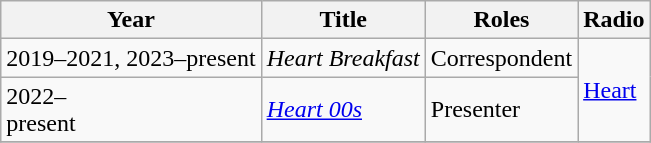<table class="wikitable">
<tr>
<th>Year</th>
<th>Title</th>
<th>Roles</th>
<th>Radio</th>
</tr>
<tr>
<td>2019–2021, 2023–present</td>
<td><em>Heart Breakfast</em></td>
<td>Correspondent</td>
<td rowspan=2><a href='#'>Heart</a></td>
</tr>
<tr>
<td>2022–<br>present</td>
<td><em><a href='#'>Heart 00s</a></em></td>
<td>Presenter</td>
</tr>
<tr>
</tr>
</table>
